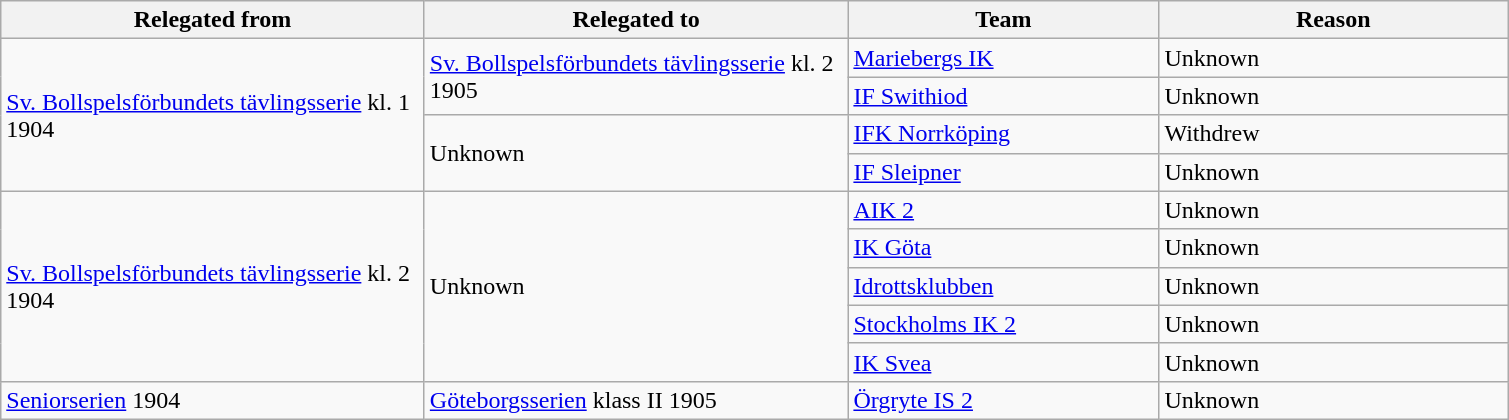<table class="wikitable" style="text-align: left;">
<tr>
<th style="width: 275px;">Relegated from</th>
<th style="width: 275px;">Relegated to</th>
<th style="width: 200px;">Team</th>
<th style="width: 225px;">Reason</th>
</tr>
<tr>
<td rowspan=4><a href='#'>Sv. Bollspelsförbundets tävlingsserie</a> kl. 1 1904</td>
<td rowspan=2><a href='#'>Sv. Bollspelsförbundets tävlingsserie</a> kl. 2 1905</td>
<td><a href='#'>Mariebergs IK</a></td>
<td>Unknown</td>
</tr>
<tr>
<td><a href='#'>IF Swithiod</a></td>
<td>Unknown</td>
</tr>
<tr>
<td rowspan=2>Unknown</td>
<td><a href='#'>IFK Norrköping</a></td>
<td>Withdrew</td>
</tr>
<tr>
<td><a href='#'>IF Sleipner</a></td>
<td>Unknown</td>
</tr>
<tr>
<td rowspan=5><a href='#'>Sv. Bollspelsförbundets tävlingsserie</a> kl. 2 1904</td>
<td rowspan=5>Unknown</td>
<td><a href='#'>AIK 2</a></td>
<td>Unknown</td>
</tr>
<tr>
<td><a href='#'>IK Göta</a></td>
<td>Unknown</td>
</tr>
<tr>
<td><a href='#'>Idrottsklubben</a></td>
<td>Unknown</td>
</tr>
<tr>
<td><a href='#'>Stockholms IK 2</a></td>
<td>Unknown</td>
</tr>
<tr>
<td><a href='#'>IK Svea</a></td>
<td>Unknown</td>
</tr>
<tr>
<td><a href='#'>Seniorserien</a> 1904</td>
<td><a href='#'>Göteborgsserien</a> klass II 1905</td>
<td><a href='#'>Örgryte IS 2</a></td>
<td>Unknown</td>
</tr>
</table>
